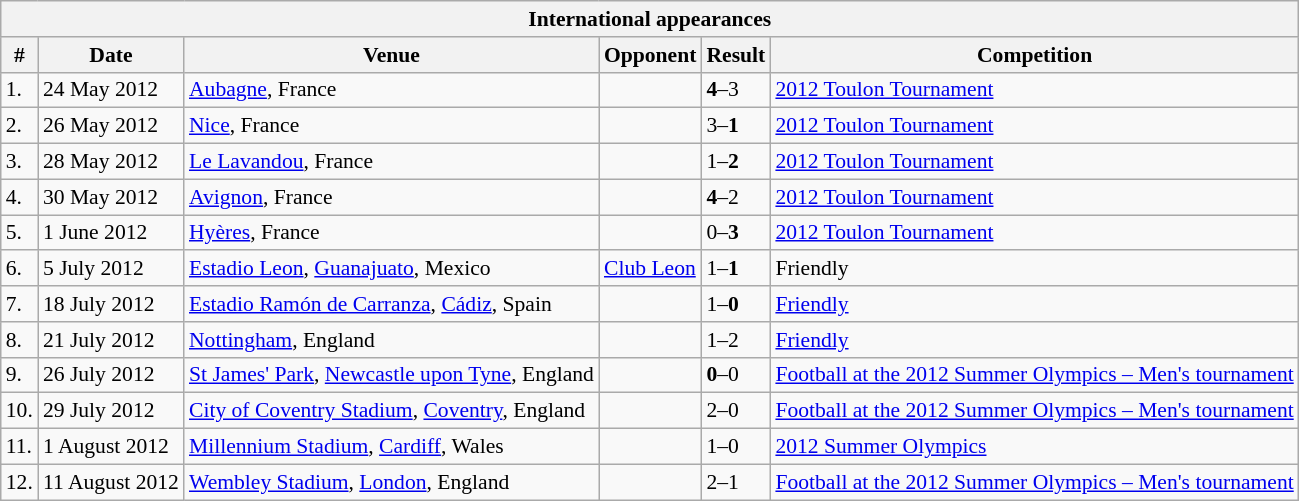<table class="wikitable collapsible collapsed" style="font-size:90%">
<tr>
<th colspan="7">International appearances</th>
</tr>
<tr>
<th>#</th>
<th>Date</th>
<th>Venue</th>
<th>Opponent</th>
<th>Result</th>
<th>Competition</th>
</tr>
<tr>
<td>1.</td>
<td>24 May 2012</td>
<td><a href='#'>Aubagne</a>, France</td>
<td></td>
<td><strong>4</strong>–3</td>
<td><a href='#'>2012 Toulon Tournament</a></td>
</tr>
<tr>
<td>2.</td>
<td>26 May 2012</td>
<td><a href='#'>Nice</a>, France</td>
<td></td>
<td>3–<strong>1</strong></td>
<td><a href='#'>2012 Toulon Tournament</a></td>
</tr>
<tr>
<td>3.</td>
<td>28 May 2012</td>
<td><a href='#'>Le Lavandou</a>, France</td>
<td></td>
<td>1–<strong>2</strong></td>
<td><a href='#'>2012 Toulon Tournament</a></td>
</tr>
<tr>
<td>4.</td>
<td>30 May 2012</td>
<td><a href='#'>Avignon</a>, France</td>
<td></td>
<td><strong>4</strong>–2</td>
<td><a href='#'>2012 Toulon Tournament</a></td>
</tr>
<tr>
<td>5.</td>
<td>1 June 2012</td>
<td><a href='#'>Hyères</a>, France</td>
<td></td>
<td>0–<strong>3</strong></td>
<td><a href='#'>2012 Toulon Tournament</a></td>
</tr>
<tr>
<td>6.</td>
<td>5 July 2012</td>
<td><a href='#'>Estadio Leon</a>, <a href='#'>Guanajuato</a>, Mexico</td>
<td> <a href='#'>Club Leon</a></td>
<td>1–<strong>1</strong></td>
<td>Friendly</td>
</tr>
<tr>
<td>7.</td>
<td>18 July 2012</td>
<td><a href='#'>Estadio Ramón de Carranza</a>, <a href='#'>Cádiz</a>, Spain</td>
<td></td>
<td>1–<strong>0</strong></td>
<td><a href='#'>Friendly</a></td>
</tr>
<tr>
<td>8.</td>
<td>21 July 2012</td>
<td><a href='#'>Nottingham</a>, England</td>
<td></td>
<td>1–2</td>
<td><a href='#'>Friendly</a></td>
</tr>
<tr>
<td>9.</td>
<td>26 July 2012</td>
<td><a href='#'>St James' Park</a>, <a href='#'>Newcastle upon Tyne</a>, England</td>
<td></td>
<td><strong>0</strong>–0</td>
<td><a href='#'>Football at the 2012 Summer Olympics – Men's tournament</a></td>
</tr>
<tr>
<td>10.</td>
<td>29 July 2012</td>
<td><a href='#'>City of Coventry Stadium</a>, <a href='#'>Coventry</a>, England</td>
<td></td>
<td>2–0</td>
<td><a href='#'>Football at the 2012 Summer Olympics – Men's tournament</a></td>
</tr>
<tr>
<td>11.</td>
<td>1 August 2012</td>
<td><a href='#'>Millennium Stadium</a>, <a href='#'>Cardiff</a>, Wales</td>
<td></td>
<td>1–0</td>
<td><a href='#'>2012 Summer Olympics</a></td>
</tr>
<tr>
<td>12.</td>
<td>11 August 2012</td>
<td><a href='#'>Wembley Stadium</a>, <a href='#'>London</a>, England</td>
<td></td>
<td>2–1</td>
<td><a href='#'>Football at the 2012 Summer Olympics – Men's tournament</a></td>
</tr>
</table>
